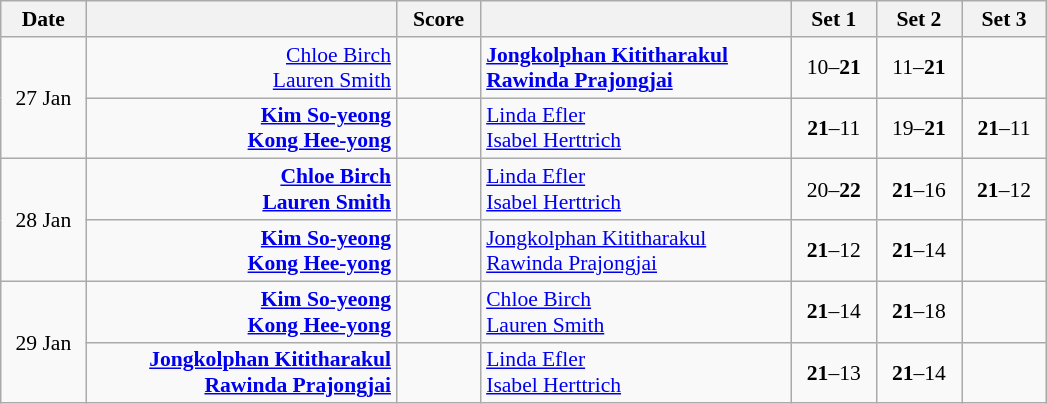<table class="wikitable" style="font-size:90%; text-align:center">
<tr>
<th width="50">Date</th>
<th width="200"></th>
<th width="50">Score</th>
<th width="200"></th>
<th width="50">Set 1</th>
<th width="50">Set 2</th>
<th width="50">Set 3</th>
</tr>
<tr>
<td rowspan="2">27 Jan</td>
<td align="right"><a href='#'>Chloe Birch</a> <br><a href='#'>Lauren Smith</a> </td>
<td></td>
<td align="left"><strong> <a href='#'>Jongkolphan Kititharakul</a><br> <a href='#'>Rawinda Prajongjai</a></strong></td>
<td>10–<strong>21</strong></td>
<td>11–<strong>21</strong></td>
<td></td>
</tr>
<tr>
<td align="right"><strong><a href='#'>Kim So-yeong</a> <br><a href='#'>Kong Hee-yong</a> </strong></td>
<td></td>
<td align="left"> <a href='#'>Linda Efler</a><br> <a href='#'>Isabel Herttrich</a></td>
<td><strong>21</strong>–11</td>
<td>19–<strong>21</strong></td>
<td><strong>21</strong>–11</td>
</tr>
<tr>
<td rowspan="2">28 Jan</td>
<td align="right"><strong><a href='#'>Chloe Birch</a> <br><a href='#'>Lauren Smith</a> </strong></td>
<td></td>
<td align="left"> <a href='#'>Linda Efler</a><br> <a href='#'>Isabel Herttrich</a></td>
<td>20–<strong>22</strong></td>
<td><strong>21</strong>–16</td>
<td><strong>21</strong>–12</td>
</tr>
<tr>
<td align="right"><strong><a href='#'>Kim So-yeong</a> <br><a href='#'>Kong Hee-yong</a> </strong></td>
<td></td>
<td align="left"> <a href='#'>Jongkolphan Kititharakul</a><br> <a href='#'>Rawinda Prajongjai</a></td>
<td><strong>21</strong>–12</td>
<td><strong>21</strong>–14</td>
<td></td>
</tr>
<tr>
<td rowspan="2">29 Jan</td>
<td align="right"><strong><a href='#'>Kim So-yeong</a> <br><a href='#'>Kong Hee-yong</a> </strong></td>
<td></td>
<td align="left"> <a href='#'>Chloe Birch</a><br> <a href='#'>Lauren Smith</a></td>
<td><strong>21</strong>–14</td>
<td><strong>21</strong>–18</td>
<td></td>
</tr>
<tr>
<td align="right"><strong><a href='#'>Jongkolphan Kititharakul</a> <br><a href='#'>Rawinda Prajongjai</a> </strong></td>
<td></td>
<td align="left"> <a href='#'>Linda Efler</a><br> <a href='#'>Isabel Herttrich</a></td>
<td><strong>21</strong>–13</td>
<td><strong>21</strong>–14</td>
<td></td>
</tr>
</table>
